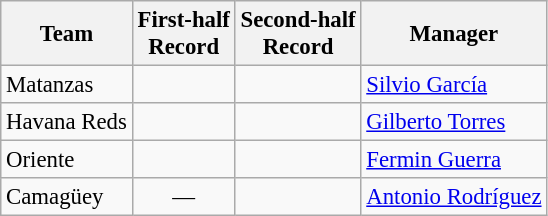<table class="wikitable" style="text-align:left; font-size: 95%;">
<tr>
<th>Team</th>
<th>First-half<br>Record</th>
<th>Second-half<br>Record</th>
<th>Manager</th>
</tr>
<tr>
<td>Matanzas</td>
<td></td>
<td><strong></strong></td>
<td><a href='#'>Silvio García</a></td>
</tr>
<tr>
<td>Havana Reds</td>
<td><strong></strong></td>
<td></td>
<td><a href='#'>Gilberto Torres</a></td>
</tr>
<tr>
<td>Oriente</td>
<td></td>
<td></td>
<td><a href='#'>Fermin Guerra</a></td>
</tr>
<tr>
<td>Camagüey</td>
<td align=center>—</td>
<td></td>
<td><a href='#'>Antonio Rodríguez</a></td>
</tr>
</table>
